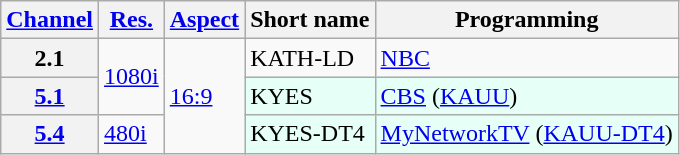<table class="wikitable">
<tr>
<th><a href='#'>Channel</a></th>
<th><a href='#'>Res.</a></th>
<th><a href='#'>Aspect</a></th>
<th>Short name</th>
<th>Programming</th>
</tr>
<tr>
<th scope = "row">2.1</th>
<td rowspan=2><a href='#'>1080i</a></td>
<td rowspan=3><a href='#'>16:9</a></td>
<td>KATH-LD</td>
<td><a href='#'>NBC</a></td>
</tr>
<tr>
<th scope = "row"><a href='#'>5.1</a></th>
<td style="background-color: #E6FFF7;">KYES</td>
<td style="background-color: #E6FFF7;"><a href='#'>CBS</a> (<a href='#'>KAUU</a>)</td>
</tr>
<tr>
<th scope = "row"><a href='#'>5.4</a></th>
<td><a href='#'>480i</a></td>
<td style="background-color: #E6FFF7;">KYES-DT4</td>
<td style="background-color: #E6FFF7;"><a href='#'>MyNetworkTV</a> (<a href='#'>KAUU-DT4</a>)</td>
</tr>
</table>
